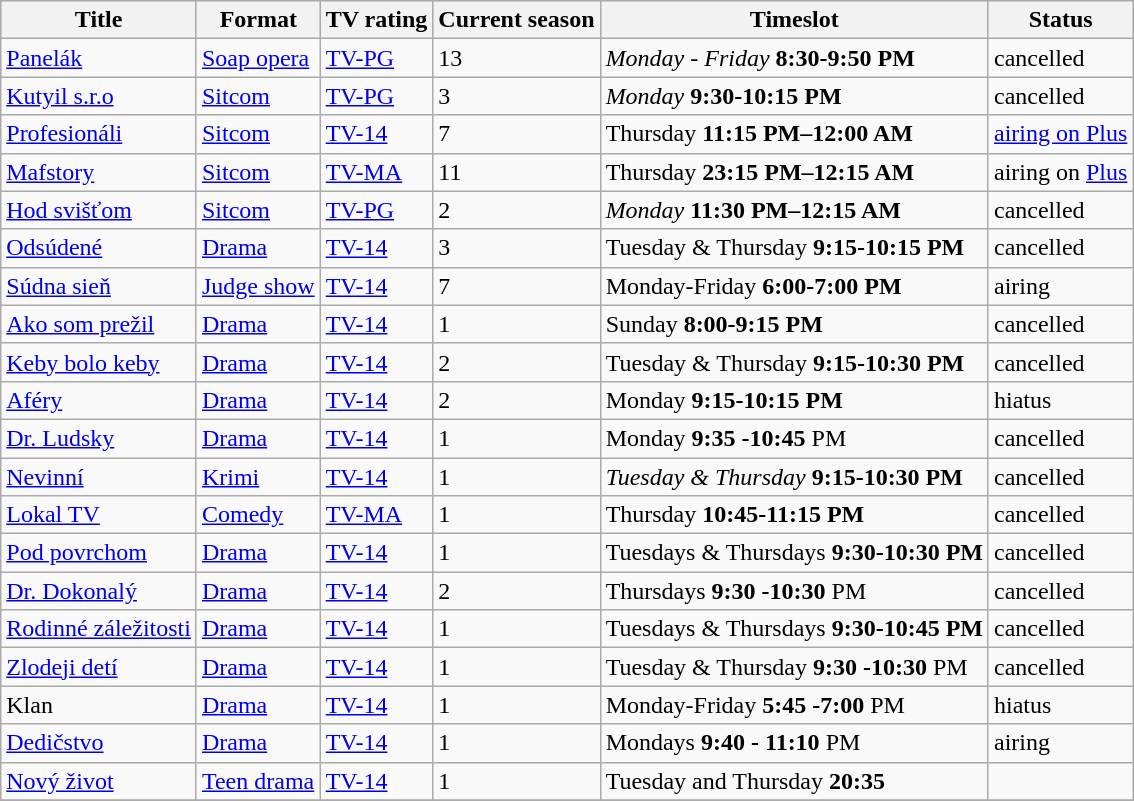<table class="wikitable">
<tr style="background:#e0e0e0;">
<th>Title</th>
<th>Format</th>
<th>TV rating</th>
<th>Current season</th>
<th>Timeslot</th>
<th>Status</th>
</tr>
<tr>
<td><a href='#'>Panelák</a></td>
<td><a href='#'>Soap opera</a></td>
<td><a href='#'>TV-PG</a></td>
<td>13</td>
<td><em>Monday - Friday</em> <strong>8:30-9:50 PM</strong></td>
<td>cancelled</td>
</tr>
<tr>
<td><a href='#'>Kutyil s.r.o</a></td>
<td><a href='#'>Sitcom</a></td>
<td><a href='#'>TV-PG</a></td>
<td>3</td>
<td><em>Monday</em> <strong>9:30-10:15 PM</strong></td>
<td>cancelled</td>
</tr>
<tr>
<td><a href='#'>Profesionáli</a></td>
<td><a href='#'>Sitcom</a></td>
<td><a href='#'>TV-14</a></td>
<td>7</td>
<td>Thursday <strong>11:15 PM–12:00 AM</strong></td>
<td><a href='#'>airing on Plus</a></td>
</tr>
<tr>
<td><a href='#'>Mafstory</a></td>
<td><a href='#'>Sitcom</a></td>
<td><a href='#'>TV-MA</a></td>
<td>11</td>
<td>Thursday <strong>23:15 PM–12:15 AM</strong></td>
<td>airing on <a href='#'>Plus</a></td>
</tr>
<tr>
<td><a href='#'>Hod svišťom</a></td>
<td><a href='#'>Sitcom</a></td>
<td><a href='#'>TV-PG</a></td>
<td>2</td>
<td><em>Monday</em> <strong>11:30 PM–12:15 AM</strong></td>
<td>cancelled</td>
</tr>
<tr>
<td><a href='#'>Odsúdené</a></td>
<td><a href='#'>Drama</a></td>
<td><a href='#'>TV-14</a></td>
<td>3</td>
<td>Tuesday & Thursday <strong>9:15-10:15 PM</strong></td>
<td>cancelled</td>
</tr>
<tr>
<td><a href='#'>Súdna sieň</a></td>
<td><a href='#'>Judge show</a></td>
<td><a href='#'>TV-14</a></td>
<td>7</td>
<td>Monday-Friday <strong>6:00-7:00 PM</strong></td>
<td>airing</td>
</tr>
<tr>
<td><a href='#'>Ako som prežil</a></td>
<td><a href='#'>Drama</a></td>
<td><a href='#'>TV-14</a></td>
<td>1</td>
<td>Sunday <strong>8:00-9:15 PM</strong></td>
<td>cancelled</td>
</tr>
<tr>
<td><a href='#'>Keby bolo keby</a></td>
<td><a href='#'>Drama</a></td>
<td><a href='#'>TV-14</a></td>
<td>2</td>
<td>Tuesday & Thursday <strong>9:15-10:30 PM</strong></td>
<td>cancelled</td>
</tr>
<tr>
<td><a href='#'>Aféry</a></td>
<td><a href='#'>Drama</a></td>
<td><a href='#'>TV-14</a></td>
<td>2</td>
<td>Monday <strong>9:15-10:15 PM</strong></td>
<td>hiatus</td>
</tr>
<tr>
<td><a href='#'>Dr. Ludsky</a></td>
<td><a href='#'>Drama</a></td>
<td><a href='#'>TV-14</a></td>
<td>1</td>
<td>Monday <strong>9:35 -10:45</strong> PM</td>
<td>cancelled</td>
</tr>
<tr>
<td><a href='#'>Nevinní</a></td>
<td><a href='#'>Krimi</a></td>
<td><a href='#'>TV-14</a></td>
<td>1</td>
<td><em>Tuesday & Thursday </em> <strong>9:15-10:30 PM</strong></td>
<td>cancelled</td>
</tr>
<tr>
<td><a href='#'>Lokal TV</a></td>
<td><a href='#'>Comedy</a></td>
<td><a href='#'>TV-MA</a></td>
<td>1</td>
<td>Thursday <strong>10:45-11:15 PM</strong></td>
<td>cancelled</td>
</tr>
<tr>
<td><a href='#'>Pod povrchom</a></td>
<td><a href='#'>Drama</a></td>
<td><a href='#'>TV-14</a></td>
<td>1</td>
<td>Tuesdays & Thursdays <strong>9:30-10:30 PM</strong></td>
<td>cancelled</td>
</tr>
<tr>
<td><a href='#'>Dr. Dokonalý</a></td>
<td><a href='#'>Drama</a></td>
<td><a href='#'>TV-14</a></td>
<td>2</td>
<td>Thursdays <strong>9:30 -10:30</strong> PM</td>
<td>cancelled</td>
</tr>
<tr>
<td><a href='#'>Rodinné záležitosti</a></td>
<td><a href='#'>Drama</a></td>
<td><a href='#'>TV-14</a></td>
<td>1</td>
<td>Tuesdays & Thursdays <strong>9:30-10:45 PM</strong></td>
<td>cancelled</td>
</tr>
<tr>
<td><a href='#'>Zlodeji detí</a></td>
<td><a href='#'>Drama</a></td>
<td><a href='#'>TV-14</a></td>
<td>1</td>
<td>Tuesday & Thursday <strong>9:30 -10:30</strong> PM</td>
<td>cancelled</td>
</tr>
<tr>
<td>Klan</td>
<td><a href='#'>Drama</a></td>
<td><a href='#'>TV-14</a></td>
<td>1</td>
<td>Monday-Friday <strong>5:45 -7:00</strong> PM</td>
<td>hiatus</td>
</tr>
<tr>
<td><a href='#'>Dedičstvo</a></td>
<td><a href='#'>Drama</a></td>
<td><a href='#'>TV-14</a></td>
<td>1</td>
<td>Mondays <strong>9:40 - 11:10</strong> PM</td>
<td>airing</td>
</tr>
<tr>
<td><a href='#'>Nový život</a></td>
<td><a href='#'>Teen drama</a></td>
<td><a href='#'>TV-14</a></td>
<td>1</td>
<td>Tuesday and Thursday <strong>20:35</strong></td>
<td></td>
</tr>
<tr>
</tr>
</table>
